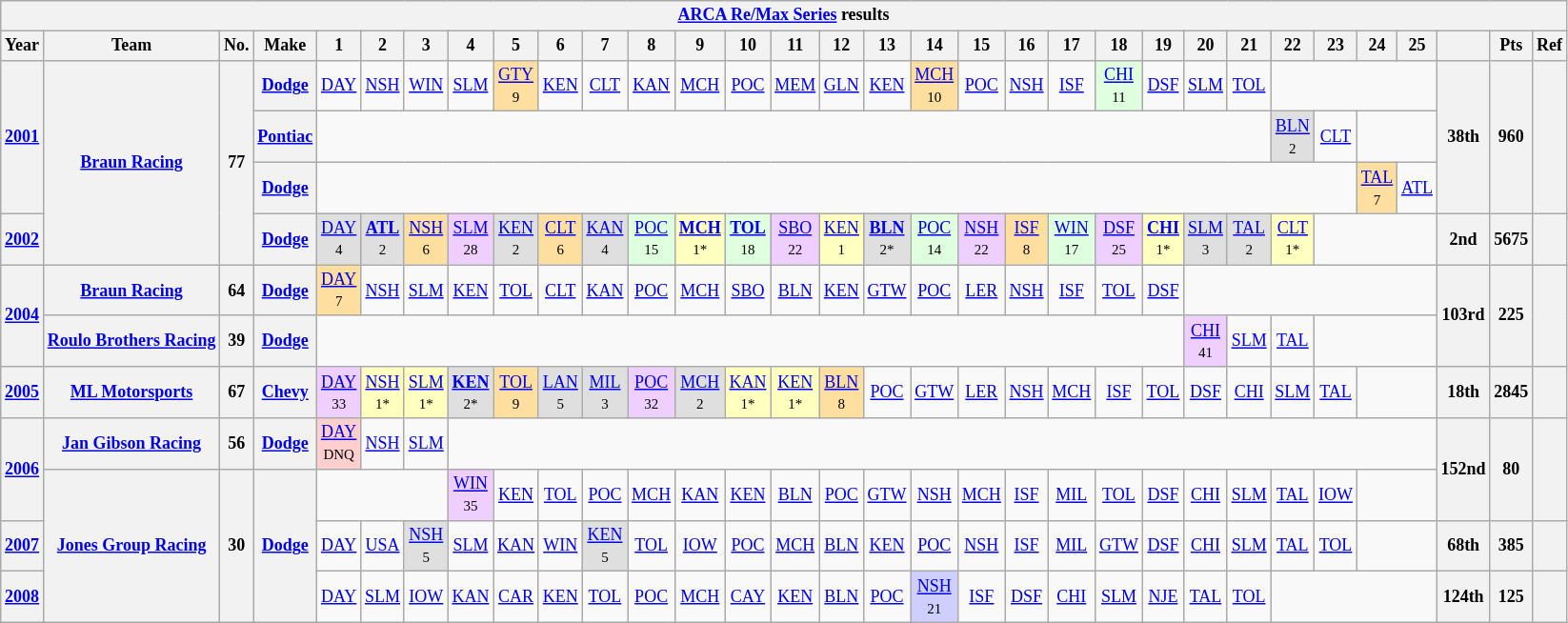<table class="wikitable" style="text-align:center; font-size:75%">
<tr>
<th colspan=45><a href='#'>ARCA Re/Max Series</a> results</th>
</tr>
<tr>
<th>Year</th>
<th>Team</th>
<th>No.</th>
<th>Make</th>
<th>1</th>
<th>2</th>
<th>3</th>
<th>4</th>
<th>5</th>
<th>6</th>
<th>7</th>
<th>8</th>
<th>9</th>
<th>10</th>
<th>11</th>
<th>12</th>
<th>13</th>
<th>14</th>
<th>15</th>
<th>16</th>
<th>17</th>
<th>18</th>
<th>19</th>
<th>20</th>
<th>21</th>
<th>22</th>
<th>23</th>
<th>24</th>
<th>25</th>
<th></th>
<th>Pts</th>
<th>Ref</th>
</tr>
<tr>
<th rowspan=3><a href='#'>2001</a></th>
<th rowspan=4><a href='#'>Braun Racing</a></th>
<th rowspan=4>77</th>
<th><a href='#'>Dodge</a></th>
<td><a href='#'>DAY</a></td>
<td><a href='#'>NSH</a></td>
<td><a href='#'>WIN</a></td>
<td><a href='#'>SLM</a></td>
<td style="background:#FFDF9F;"><a href='#'>GTY</a><br><small>9</small></td>
<td><a href='#'>KEN</a></td>
<td><a href='#'>CLT</a></td>
<td><a href='#'>KAN</a></td>
<td><a href='#'>MCH</a></td>
<td><a href='#'>POC</a></td>
<td><a href='#'>MEM</a></td>
<td><a href='#'>GLN</a></td>
<td><a href='#'>KEN</a></td>
<td style="background:#FFDF9F;"><a href='#'>MCH</a><br><small>10</small></td>
<td><a href='#'>POC</a></td>
<td><a href='#'>NSH</a></td>
<td><a href='#'>ISF</a></td>
<td style="background:#DFFFDF;"><a href='#'>CHI</a><br><small>11</small></td>
<td><a href='#'>DSF</a></td>
<td><a href='#'>SLM</a></td>
<td><a href='#'>TOL</a></td>
<td colspan=4></td>
<th rowspan=3>38th</th>
<th rowspan=3>960</th>
<th rowspan=3></th>
</tr>
<tr>
<th><a href='#'>Pontiac</a></th>
<td colspan=21></td>
<td style="background:#DFDFDF;"><a href='#'>BLN</a><br><small>2</small></td>
<td><a href='#'>CLT</a></td>
<td colspan=2></td>
</tr>
<tr>
<th><a href='#'>Dodge</a></th>
<td colspan=23></td>
<td style="background:#FFDF9F;"><a href='#'>TAL</a><br><small>7</small></td>
<td><a href='#'>ATL</a></td>
</tr>
<tr>
<th><a href='#'>2002</a></th>
<th><a href='#'>Dodge</a></th>
<td style="background:#DFDFDF;"><a href='#'>DAY</a><br><small>4</small></td>
<td style="background:#DFDFDF;"><strong><a href='#'>ATL</a></strong><br><small>2</small></td>
<td style="background:#FFDF9F;"><a href='#'>NSH</a><br><small>6</small></td>
<td style="background:#EFCFFF;"><a href='#'>SLM</a><br><small>28</small></td>
<td style="background:#DFDFDF;"><a href='#'>KEN</a><br><small>2</small></td>
<td style="background:#FFDF9F;"><a href='#'>CLT</a><br><small>6</small></td>
<td style="background:#DFDFDF;"><a href='#'>KAN</a><br><small>4</small></td>
<td style="background:#DFFFDF;"><a href='#'>POC</a><br><small>15</small></td>
<td style="background:#FFFFBF;"><strong><a href='#'>MCH</a></strong><br><small>1*</small></td>
<td style="background:#DFFFDF;"><strong><a href='#'>TOL</a></strong><br><small>18</small></td>
<td style="background:#EFCFFF;"><a href='#'>SBO</a><br><small>22</small></td>
<td style="background:#FFFFBF;"><a href='#'>KEN</a><br><small>1</small></td>
<td style="background:#DFDFDF;"><strong><a href='#'>BLN</a></strong><br><small>2*</small></td>
<td style="background:#DFFFDF;"><a href='#'>POC</a><br><small>14</small></td>
<td style="background:#EFCFFF;"><a href='#'>NSH</a><br><small>22</small></td>
<td style="background:#FFDF9F;"><a href='#'>ISF</a><br><small>8</small></td>
<td style="background:#DFFFDF;"><a href='#'>WIN</a><br><small>17</small></td>
<td style="background:#EFCFFF;"><a href='#'>DSF</a><br><small>25</small></td>
<td style="background:#FFFFBF;"><strong><a href='#'>CHI</a></strong><br><small>1*</small></td>
<td style="background:#DFDFDF;"><a href='#'>SLM</a><br><small>3</small></td>
<td style="background:#DFDFDF;"><a href='#'>TAL</a><br><small>2</small></td>
<td style="background:#FFFFBF;"><a href='#'>CLT</a><br><small>1*</small></td>
<td colspan=3></td>
<th>2nd</th>
<th>5675</th>
<th></th>
</tr>
<tr>
<th rowspan=2><a href='#'>2004</a></th>
<th><a href='#'>Braun Racing</a></th>
<th>64</th>
<th><a href='#'>Dodge</a></th>
<td style="background:#FFDF9F;"><a href='#'>DAY</a><br><small>7</small></td>
<td><a href='#'>NSH</a></td>
<td><a href='#'>SLM</a></td>
<td><a href='#'>KEN</a></td>
<td><a href='#'>TOL</a></td>
<td><a href='#'>CLT</a></td>
<td><a href='#'>KAN</a></td>
<td><a href='#'>POC</a></td>
<td><a href='#'>MCH</a></td>
<td><a href='#'>SBO</a></td>
<td><a href='#'>BLN</a></td>
<td><a href='#'>KEN</a></td>
<td><a href='#'>GTW</a></td>
<td><a href='#'>POC</a></td>
<td><a href='#'>LER</a></td>
<td><a href='#'>NSH</a></td>
<td><a href='#'>ISF</a></td>
<td><a href='#'>TOL</a></td>
<td><a href='#'>DSF</a></td>
<td colspan=6></td>
<th rowspan=2>103rd</th>
<th rowspan=2>225</th>
<th rowspan=2></th>
</tr>
<tr>
<th><a href='#'>Roulo Brothers Racing</a></th>
<th>39</th>
<th><a href='#'>Dodge</a></th>
<td colspan=19></td>
<td style="background:#EFCFFF;"><a href='#'>CHI</a><br><small>41</small></td>
<td><a href='#'>SLM</a></td>
<td><a href='#'>TAL</a></td>
<td colspan=3></td>
</tr>
<tr>
<th><a href='#'>2005</a></th>
<th><a href='#'>ML Motorsports</a></th>
<th>67</th>
<th><a href='#'>Chevy</a></th>
<td style="background:#EFCFFF;"><a href='#'>DAY</a><br><small>33</small></td>
<td style="background:#FFFFBF;"><a href='#'>NSH</a><br><small>1*</small></td>
<td style="background:#FFFFBF;"><a href='#'>SLM</a><br><small>1*</small></td>
<td style="background:#DFDFDF;"><strong><a href='#'>KEN</a></strong><br><small>2*</small></td>
<td style="background:#FFDF9F;"><a href='#'>TOL</a><br><small>9</small></td>
<td style="background:#DFDFDF;"><a href='#'>LAN</a><br><small>5</small></td>
<td style="background:#DFDFDF;"><a href='#'>MIL</a><br><small>3</small></td>
<td style="background:#EFCFFF;"><a href='#'>POC</a><br><small>32</small></td>
<td style="background:#DFDFDF;"><a href='#'>MCH</a><br><small>2</small></td>
<td style="background:#FFFFBF;"><a href='#'>KAN</a><br><small>1*</small></td>
<td style="background:#FFFFBF;"><a href='#'>KEN</a><br><small>1*</small></td>
<td style="background:#FFDF9F;"><a href='#'>BLN</a><br><small>8</small></td>
<td><a href='#'>POC</a></td>
<td><a href='#'>GTW</a></td>
<td><a href='#'>LER</a></td>
<td><a href='#'>NSH</a></td>
<td><a href='#'>MCH</a></td>
<td><a href='#'>ISF</a></td>
<td><a href='#'>TOL</a></td>
<td><a href='#'>DSF</a></td>
<td><a href='#'>CHI</a></td>
<td><a href='#'>SLM</a></td>
<td><a href='#'>TAL</a></td>
<td colspan=2></td>
<th>18th</th>
<th>2845</th>
<th></th>
</tr>
<tr>
<th rowspan=2><a href='#'>2006</a></th>
<th><a href='#'>Jan Gibson Racing</a></th>
<th>56</th>
<th><a href='#'>Dodge</a></th>
<td style="background:#FFCFCF;"><a href='#'>DAY</a><br><small>DNQ</small></td>
<td><a href='#'>NSH</a></td>
<td><a href='#'>SLM</a></td>
<td colspan=22></td>
<th rowspan=2>152nd</th>
<th rowspan=2>80</th>
<th rowspan=2></th>
</tr>
<tr>
<th rowspan=3><a href='#'>Jones Group Racing</a></th>
<th rowspan=3>30</th>
<th rowspan=3><a href='#'>Dodge</a></th>
<td colspan=3></td>
<td style="background:#EFCFFF;"><a href='#'>WIN</a><br><small>35</small></td>
<td><a href='#'>KEN</a></td>
<td><a href='#'>TOL</a></td>
<td><a href='#'>POC</a></td>
<td><a href='#'>MCH</a></td>
<td><a href='#'>KAN</a></td>
<td><a href='#'>KEN</a></td>
<td><a href='#'>BLN</a></td>
<td><a href='#'>POC</a></td>
<td><a href='#'>GTW</a></td>
<td><a href='#'>NSH</a></td>
<td><a href='#'>MCH</a></td>
<td><a href='#'>ISF</a></td>
<td><a href='#'>MIL</a></td>
<td><a href='#'>TOL</a></td>
<td><a href='#'>DSF</a></td>
<td><a href='#'>CHI</a></td>
<td><a href='#'>SLM</a></td>
<td><a href='#'>TAL</a></td>
<td><a href='#'>IOW</a></td>
<td colspan=2></td>
</tr>
<tr>
<th><a href='#'>2007</a></th>
<td><a href='#'>DAY</a></td>
<td><a href='#'>USA</a></td>
<td style="background:#DFDFDF;"><a href='#'>NSH</a><br><small>5</small></td>
<td><a href='#'>SLM</a></td>
<td><a href='#'>KAN</a></td>
<td><a href='#'>WIN</a></td>
<td style="background:#DFDFDF;"><a href='#'>KEN</a><br><small>5</small></td>
<td><a href='#'>TOL</a></td>
<td><a href='#'>IOW</a></td>
<td><a href='#'>POC</a></td>
<td><a href='#'>MCH</a></td>
<td><a href='#'>BLN</a></td>
<td><a href='#'>KEN</a></td>
<td><a href='#'>POC</a></td>
<td><a href='#'>NSH</a></td>
<td><a href='#'>ISF</a></td>
<td><a href='#'>MIL</a></td>
<td><a href='#'>GTW</a></td>
<td><a href='#'>DSF</a></td>
<td><a href='#'>CHI</a></td>
<td><a href='#'>SLM</a></td>
<td><a href='#'>TAL</a></td>
<td><a href='#'>TOL</a></td>
<td colspan=2></td>
<th>68th</th>
<th>385</th>
<th></th>
</tr>
<tr>
<th><a href='#'>2008</a></th>
<td><a href='#'>DAY</a></td>
<td><a href='#'>SLM</a></td>
<td><a href='#'>IOW</a></td>
<td><a href='#'>KAN</a></td>
<td><a href='#'>CAR</a></td>
<td><a href='#'>KEN</a></td>
<td><a href='#'>TOL</a></td>
<td><a href='#'>POC</a></td>
<td><a href='#'>MCH</a></td>
<td><a href='#'>CAY</a></td>
<td><a href='#'>KEN</a></td>
<td><a href='#'>BLN</a></td>
<td><a href='#'>POC</a></td>
<td style="background:#CFCFFF;"><a href='#'>NSH</a><br><small>21</small></td>
<td><a href='#'>ISF</a></td>
<td><a href='#'>DSF</a></td>
<td><a href='#'>CHI</a></td>
<td><a href='#'>SLM</a></td>
<td><a href='#'>NJE</a></td>
<td><a href='#'>TAL</a></td>
<td><a href='#'>TOL</a></td>
<td colspan=4></td>
<th>124th</th>
<th>125</th>
<th></th>
</tr>
</table>
